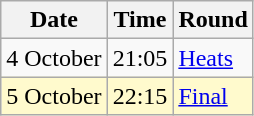<table class="wikitable">
<tr>
<th>Date</th>
<th>Time</th>
<th>Round</th>
</tr>
<tr>
<td>4 October</td>
<td>21:05</td>
<td><a href='#'>Heats</a></td>
</tr>
<tr style=background:lemonchiffon>
<td>5 October</td>
<td>22:15</td>
<td><a href='#'>Final</a></td>
</tr>
</table>
